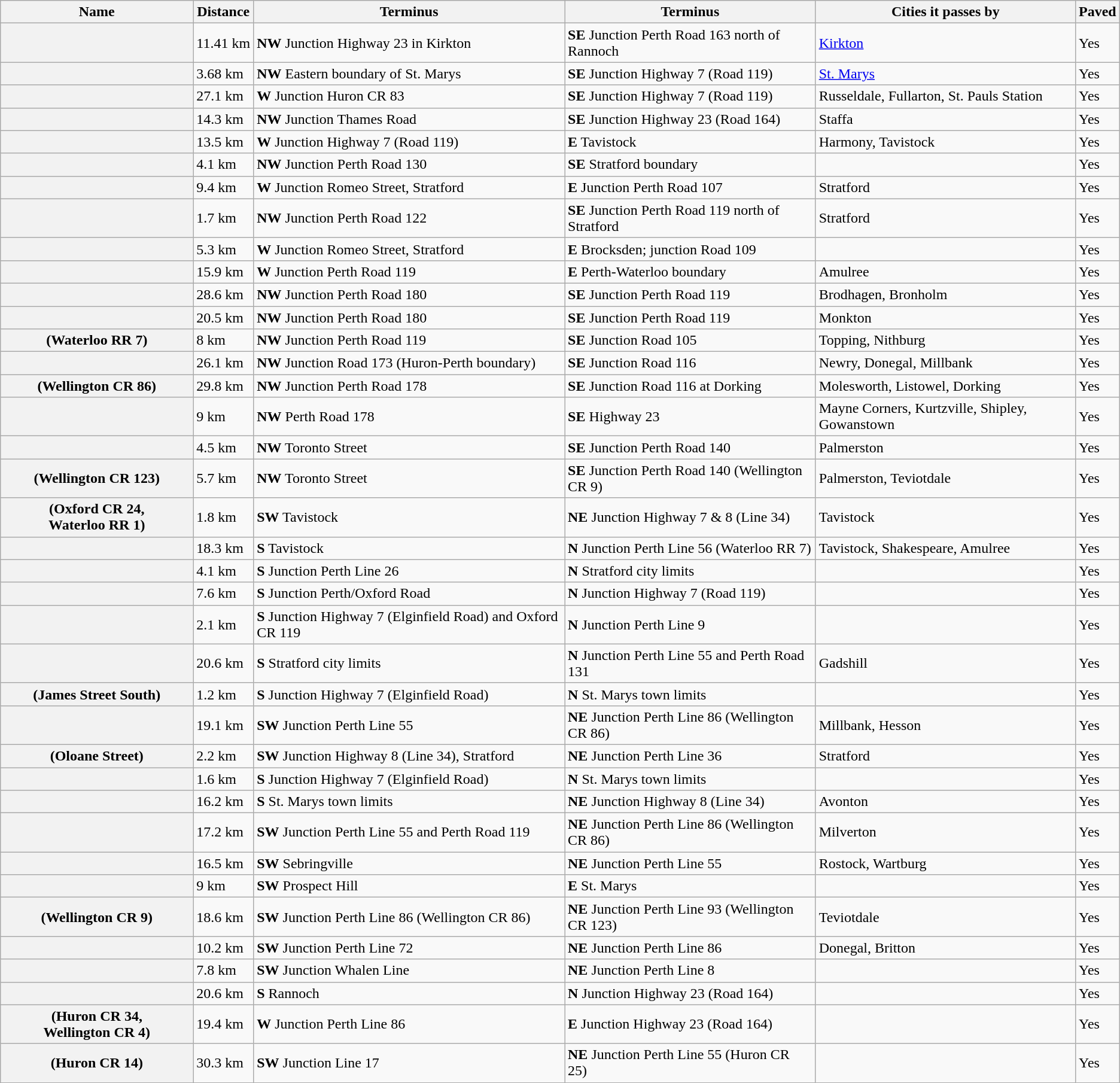<table class="wikitable">
<tr>
<th scope="col">Name</th>
<th scope="col">Distance</th>
<th scope="col">Terminus</th>
<th scope="col">Terminus</th>
<th scope="col">Cities it passes by</th>
<th scope="col">Paved</th>
</tr>
<tr>
<th scope="row"></th>
<td>11.41 km</td>
<td><strong>NW</strong> Junction Highway 23 in Kirkton</td>
<td><strong>SE</strong> Junction Perth Road 163 north of Rannoch</td>
<td><a href='#'>Kirkton</a></td>
<td>Yes</td>
</tr>
<tr>
<th scope="row"></th>
<td>3.68 km</td>
<td><strong>NW</strong> Eastern boundary of St. Marys</td>
<td><strong>SE</strong> Junction Highway 7 (Road 119)</td>
<td><a href='#'>St. Marys</a></td>
<td>Yes</td>
</tr>
<tr>
<th scope="row"></th>
<td>27.1 km</td>
<td><strong>W</strong> Junction Huron CR 83</td>
<td><strong>SE</strong> Junction Highway 7 (Road 119)</td>
<td>Russeldale, Fullarton, St. Pauls Station</td>
<td>Yes</td>
</tr>
<tr>
<th scope="row"></th>
<td>14.3 km</td>
<td><strong>NW</strong> Junction Thames Road</td>
<td><strong>SE</strong> Junction Highway 23 (Road 164)</td>
<td>Staffa</td>
<td>Yes</td>
</tr>
<tr>
<th scope="row"></th>
<td>13.5 km</td>
<td><strong>W</strong> Junction Highway 7 (Road 119)</td>
<td><strong>E</strong> Tavistock</td>
<td>Harmony, Tavistock</td>
<td>Yes</td>
</tr>
<tr>
<th scope="row"></th>
<td>4.1 km</td>
<td><strong>NW</strong> Junction Perth Road 130</td>
<td><strong>SE</strong> Stratford boundary</td>
<td></td>
<td>Yes</td>
</tr>
<tr>
<th scope="row"></th>
<td>9.4 km</td>
<td><strong>W</strong> Junction Romeo Street, Stratford</td>
<td><strong>E</strong> Junction Perth Road 107</td>
<td>Stratford</td>
<td>Yes</td>
</tr>
<tr>
<th scope="row"></th>
<td>1.7 km</td>
<td><strong>NW</strong> Junction Perth Road 122</td>
<td><strong>SE</strong> Junction Perth Road 119 north of Stratford</td>
<td>Stratford</td>
<td>Yes</td>
</tr>
<tr>
<th scope="row"></th>
<td>5.3 km</td>
<td><strong>W</strong> Junction Romeo Street, Stratford</td>
<td><strong>E</strong> Brocksden; junction Road 109</td>
<td></td>
<td>Yes</td>
</tr>
<tr>
<th scope="row"></th>
<td>15.9 km</td>
<td><strong>W</strong> Junction Perth Road 119</td>
<td><strong>E</strong> Perth-Waterloo boundary</td>
<td>Amulree</td>
<td>Yes</td>
</tr>
<tr>
<th scope="row"></th>
<td>28.6 km</td>
<td><strong>NW</strong> Junction Perth Road 180</td>
<td><strong>SE</strong> Junction Perth Road 119</td>
<td>Brodhagen, Bronholm</td>
<td>Yes</td>
</tr>
<tr>
<th scope="row"></th>
<td>20.5 km</td>
<td><strong>NW</strong> Junction Perth Road 180</td>
<td><strong>SE</strong> Junction Perth Road 119</td>
<td>Monkton</td>
<td>Yes</td>
</tr>
<tr>
<th scope="row"> (Waterloo RR 7)</th>
<td>8 km</td>
<td><strong>NW</strong> Junction Perth Road 119</td>
<td><strong>SE</strong> Junction Road 105</td>
<td>Topping, Nithburg</td>
<td>Yes</td>
</tr>
<tr>
<th scope="row"></th>
<td>26.1 km</td>
<td><strong>NW</strong> Junction Road 173 (Huron-Perth boundary)</td>
<td><strong>SE</strong> Junction Road 116</td>
<td>Newry, Donegal, Millbank</td>
<td>Yes</td>
</tr>
<tr>
<th scope="row"> (Wellington CR 86)</th>
<td>29.8 km</td>
<td><strong>NW</strong> Junction Perth Road 178</td>
<td><strong>SE</strong> Junction Road 116 at Dorking</td>
<td>Molesworth, Listowel, Dorking</td>
<td>Yes</td>
</tr>
<tr>
<th scope="row"></th>
<td>9 km</td>
<td><strong>NW</strong> Perth Road 178</td>
<td><strong>SE</strong> Highway 23</td>
<td>Mayne Corners, Kurtzville, Shipley, Gowanstown</td>
<td>Yes</td>
</tr>
<tr>
<th scope="row"></th>
<td>4.5 km</td>
<td><strong>NW</strong> Toronto Street</td>
<td><strong>SE</strong> Junction Perth Road 140</td>
<td>Palmerston</td>
<td>Yes</td>
</tr>
<tr>
<th scope="row"> (Wellington CR 123)</th>
<td>5.7 km</td>
<td><strong>NW</strong> Toronto Street</td>
<td><strong>SE</strong> Junction Perth Road 140 (Wellington CR 9)</td>
<td>Palmerston, Teviotdale</td>
<td>Yes</td>
</tr>
<tr>
<th scope="row"> (Oxford CR 24, Waterloo RR 1)</th>
<td>1.8 km</td>
<td><strong>SW</strong> Tavistock</td>
<td><strong>NE</strong> Junction Highway 7 & 8 (Line 34)</td>
<td>Tavistock</td>
<td>Yes</td>
</tr>
<tr>
<th scope="row"></th>
<td>18.3 km</td>
<td><strong>S</strong> Tavistock</td>
<td><strong>N</strong> Junction Perth Line 56 (Waterloo RR 7)</td>
<td>Tavistock, Shakespeare, Amulree</td>
<td>Yes</td>
</tr>
<tr>
<th scope="row"></th>
<td>4.1 km</td>
<td><strong>S</strong> Junction Perth Line 26</td>
<td><strong>N</strong> Stratford city limits</td>
<td></td>
<td>Yes</td>
</tr>
<tr>
<th scope="row"></th>
<td>7.6 km</td>
<td><strong>S</strong> Junction Perth/Oxford Road</td>
<td><strong>N</strong> Junction Highway 7 (Road 119)</td>
<td></td>
<td>Yes</td>
</tr>
<tr>
<th scope="row"></th>
<td>2.1 km</td>
<td><strong>S</strong> Junction Highway 7 (Elginfield Road) and Oxford CR 119</td>
<td><strong>N</strong> Junction Perth Line 9</td>
<td></td>
<td>Yes</td>
</tr>
<tr>
<th scope="row"></th>
<td>20.6 km</td>
<td><strong>S</strong> Stratford city limits</td>
<td><strong>N</strong> Junction Perth Line 55 and Perth Road 131</td>
<td>Gadshill</td>
<td>Yes</td>
</tr>
<tr>
<th scope="row"> (James Street South)</th>
<td>1.2 km</td>
<td><strong>S</strong> Junction Highway 7 (Elginfield Road)</td>
<td><strong>N</strong> St. Marys town limits</td>
<td></td>
<td>Yes</td>
</tr>
<tr>
<th scope="row"></th>
<td>19.1 km</td>
<td><strong>SW</strong> Junction Perth Line 55</td>
<td><strong>NE</strong> Junction Perth Line 86 (Wellington CR 86)</td>
<td>Millbank, Hesson</td>
<td>Yes</td>
</tr>
<tr>
<th scope="row"> (Oloane Street)</th>
<td>2.2 km</td>
<td><strong>SW</strong> Junction Highway 8 (Line 34), Stratford</td>
<td><strong>NE</strong> Junction Perth Line 36</td>
<td>Stratford</td>
<td>Yes</td>
</tr>
<tr>
<th scope="row"></th>
<td>1.6 km</td>
<td><strong>S</strong> Junction Highway 7 (Elginfield Road)</td>
<td><strong>N</strong> St. Marys town limits</td>
<td></td>
<td>Yes</td>
</tr>
<tr>
<th scope="row"></th>
<td>16.2 km</td>
<td><strong>S</strong> St. Marys town limits</td>
<td><strong>NE</strong> Junction Highway 8 (Line 34)</td>
<td>Avonton</td>
<td>Yes</td>
</tr>
<tr>
<th scope="row"></th>
<td>17.2 km</td>
<td><strong>SW</strong> Junction Perth Line 55 and Perth Road 119</td>
<td><strong>NE</strong> Junction Perth Line 86 (Wellington CR 86)</td>
<td>Milverton</td>
<td>Yes</td>
</tr>
<tr>
<th scope="row"></th>
<td>16.5 km</td>
<td><strong>SW</strong> Sebringville</td>
<td><strong>NE</strong> Junction Perth Line 55</td>
<td>Rostock, Wartburg</td>
<td>Yes</td>
</tr>
<tr>
<th scope="row"></th>
<td>9 km</td>
<td><strong>SW</strong> Prospect Hill</td>
<td><strong>E</strong> St. Marys</td>
<td></td>
<td>Yes</td>
</tr>
<tr>
<th scope="row"> (Wellington CR 9)</th>
<td>18.6 km</td>
<td><strong>SW</strong> Junction Perth Line 86 (Wellington CR 86)</td>
<td><strong>NE</strong> Junction Perth Line 93 (Wellington CR 123)</td>
<td>Teviotdale</td>
<td>Yes</td>
</tr>
<tr>
<th scope="row"></th>
<td>10.2 km</td>
<td><strong>SW</strong> Junction Perth Line 72</td>
<td><strong>NE</strong> Junction Perth Line 86</td>
<td>Donegal, Britton</td>
<td>Yes</td>
</tr>
<tr>
<th scope="row"></th>
<td>7.8 km</td>
<td><strong>SW</strong> Junction Whalen Line</td>
<td><strong>NE</strong> Junction Perth Line 8</td>
<td></td>
<td>Yes</td>
</tr>
<tr>
<th scope="row"></th>
<td>20.6 km</td>
<td><strong>S</strong> Rannoch</td>
<td><strong>N</strong> Junction Highway 23 (Road 164)</td>
<td></td>
<td>Yes</td>
</tr>
<tr>
<th scope="row"> (Huron CR 34, Wellington CR 4)</th>
<td>19.4 km</td>
<td><strong>W</strong> Junction Perth Line 86</td>
<td><strong>E</strong> Junction Highway 23 (Road 164)</td>
<td></td>
<td>Yes</td>
</tr>
<tr>
<th scope="row"> (Huron CR 14)</th>
<td>30.3 km</td>
<td><strong>SW</strong> Junction Line 17</td>
<td><strong>NE</strong> Junction Perth Line 55 (Huron CR 25)</td>
<td></td>
<td>Yes</td>
</tr>
</table>
